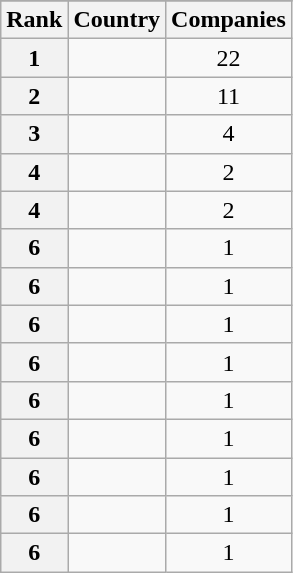<table class="wikitable sortable plainrowheaders" style="text-align: center">
<tr>
</tr>
<tr>
<th scope="col">Rank</th>
<th scope="col">Country</th>
<th scope="col">Companies</th>
</tr>
<tr>
<th scope="row">1</th>
<td style="text-align: left;"></td>
<td>22</td>
</tr>
<tr>
<th scope="row">2</th>
<td style="text-align: left;"></td>
<td>11</td>
</tr>
<tr>
<th scope="row">3</th>
<td style="text-align: left;"></td>
<td>4</td>
</tr>
<tr>
<th scope="row">4</th>
<td style="text-align: left;"></td>
<td>2</td>
</tr>
<tr>
<th scope="row">4</th>
<td style="text-align: left;"></td>
<td>2</td>
</tr>
<tr>
<th scope="row">6</th>
<td style="text-align: left;"></td>
<td>1</td>
</tr>
<tr>
<th scope="row">6</th>
<td style="text-align: left;"></td>
<td>1</td>
</tr>
<tr>
<th scope="row">6</th>
<td style="text-align: left;"></td>
<td>1</td>
</tr>
<tr>
<th scope="row">6</th>
<td style="text-align: left;"></td>
<td>1</td>
</tr>
<tr>
<th scope="row">6</th>
<td style="text-align: left;"></td>
<td>1</td>
</tr>
<tr>
<th scope="row">6</th>
<td style="text-align: left;"></td>
<td>1</td>
</tr>
<tr>
<th scope="row">6</th>
<td style="text-align: left;"></td>
<td>1</td>
</tr>
<tr>
<th scope="row">6</th>
<td style="text-align: left;"></td>
<td>1</td>
</tr>
<tr>
<th scope="row">6</th>
<td style="text-align: left;"></td>
<td>1</td>
</tr>
</table>
